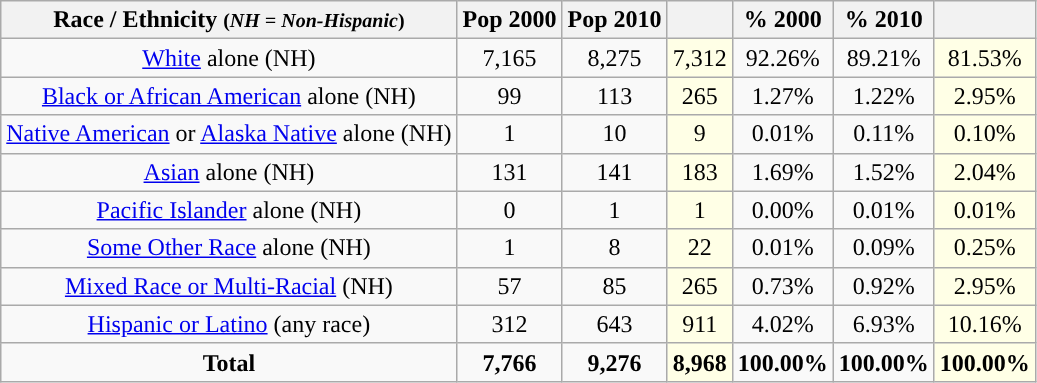<table class="wikitable" style="text-align:center;">
<tr>
<th>Race / Ethnicity <small>(<em>NH = Non-Hispanic</em>)</small></th>
<th>Pop 2000</th>
<th>Pop 2010</th>
<th></th>
<th>% 2000</th>
<th>% 2010</th>
<th></th>
</tr>
<tr>
<td><a href='#'>White</a> alone (NH)</td>
<td>7,165</td>
<td>8,275</td>
<td style='background: #ffffe6;'>7,312</td>
<td>92.26%</td>
<td>89.21%</td>
<td style='background: #ffffe6;'>81.53%</td>
</tr>
<tr>
<td><a href='#'>Black or African American</a> alone (NH)</td>
<td>99</td>
<td>113</td>
<td style='background: #ffffe6;'>265</td>
<td>1.27%</td>
<td>1.22%</td>
<td style='background: #ffffe6;'>2.95%</td>
</tr>
<tr>
<td><a href='#'>Native American</a> or <a href='#'>Alaska Native</a> alone (NH)</td>
<td>1</td>
<td>10</td>
<td style='background: #ffffe6;'>9</td>
<td>0.01%</td>
<td>0.11%</td>
<td style='background: #ffffe6;'>0.10%</td>
</tr>
<tr>
<td><a href='#'>Asian</a> alone (NH)</td>
<td>131</td>
<td>141</td>
<td style='background: #ffffe6;'>183</td>
<td>1.69%</td>
<td>1.52%</td>
<td style='background: #ffffe6;'>2.04%</td>
</tr>
<tr>
<td><a href='#'>Pacific Islander</a> alone (NH)</td>
<td>0</td>
<td>1</td>
<td style='background: #ffffe6;'>1</td>
<td>0.00%</td>
<td>0.01%</td>
<td style='background: #ffffe6;'>0.01%</td>
</tr>
<tr>
<td><a href='#'>Some Other Race</a> alone (NH)</td>
<td>1</td>
<td>8</td>
<td style='background: #ffffe6;'>22</td>
<td>0.01%</td>
<td>0.09%</td>
<td style='background: #ffffe6;'>0.25%</td>
</tr>
<tr>
<td><a href='#'>Mixed Race or Multi-Racial</a> (NH)</td>
<td>57</td>
<td>85</td>
<td style='background: #ffffe6;'>265</td>
<td>0.73%</td>
<td>0.92%</td>
<td style='background: #ffffe6;'>2.95%</td>
</tr>
<tr>
<td><a href='#'>Hispanic or Latino</a> (any race)</td>
<td>312</td>
<td>643</td>
<td style='background: #ffffe6;'>911</td>
<td>4.02%</td>
<td>6.93%</td>
<td style='background: #ffffe6;'>10.16%</td>
</tr>
<tr>
<td><strong>Total</strong></td>
<td><strong>7,766</strong></td>
<td><strong>9,276</strong></td>
<td style='background: #ffffe6;'><strong>8,968</strong></td>
<td><strong>100.00%</strong></td>
<td><strong>100.00%</strong></td>
<td style='background: #ffffe6;'><strong>100.00%</strong></td>
</tr>
</table>
